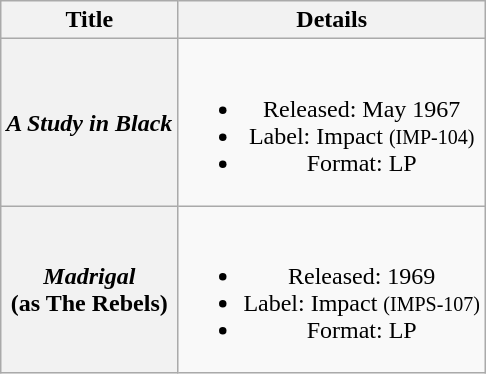<table class="wikitable plainrowheaders" style="text-align:center;" border="1">
<tr>
<th>Title</th>
<th>Details</th>
</tr>
<tr>
<th scope="row"><em>A Study in Black</em></th>
<td><br><ul><li>Released: May 1967</li><li>Label: Impact <small>(IMP-104)</small></li><li>Format: LP</li></ul></td>
</tr>
<tr>
<th scope="row"><em>Madrigal</em> <br> (as The Rebels)</th>
<td><br><ul><li>Released: 1969</li><li>Label: Impact <small>(IMPS-107)</small></li><li>Format: LP</li></ul></td>
</tr>
</table>
